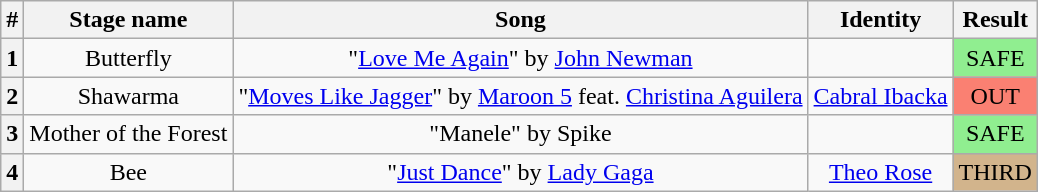<table class="wikitable plainrowheaders" style="text-align: center;">
<tr>
<th>#</th>
<th>Stage name</th>
<th>Song</th>
<th>Identity</th>
<th>Result</th>
</tr>
<tr>
<th>1</th>
<td>Butterfly</td>
<td>"<a href='#'>Love Me Again</a>" by <a href='#'>John Newman</a></td>
<td></td>
<td bgcolor=lightgreen>SAFE</td>
</tr>
<tr>
<th>2</th>
<td>Shawarma</td>
<td>"<a href='#'>Moves Like Jagger</a>" by <a href='#'>Maroon 5</a> feat. <a href='#'>Christina Aguilera</a></td>
<td><a href='#'>Cabral Ibacka</a></td>
<td bgcolor=salmon>OUT</td>
</tr>
<tr>
<th>3</th>
<td>Mother of the Forest</td>
<td>"Manele" by Spike</td>
<td></td>
<td bgcolor=lightgreen>SAFE</td>
</tr>
<tr>
<th>4</th>
<td>Bee</td>
<td>"<a href='#'>Just Dance</a>" by <a href='#'>Lady Gaga</a></td>
<td><a href='#'>Theo Rose</a></td>
<td bgcolor=tan>THIRD</td>
</tr>
</table>
